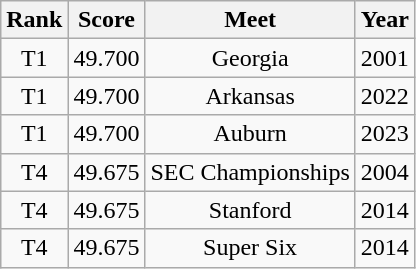<table class="wikitable">
<tr>
<th>Rank</th>
<th>Score</th>
<th>Meet</th>
<th>Year</th>
</tr>
<tr>
<td align=center>T1</td>
<td>49.700</td>
<td align=center>Georgia</td>
<td align=center>2001</td>
</tr>
<tr>
<td align=center>T1</td>
<td>49.700</td>
<td align=center>Arkansas</td>
<td align=center>2022</td>
</tr>
<tr>
<td align=center>T1</td>
<td>49.700</td>
<td align=center>Auburn</td>
<td align=center>2023</td>
</tr>
<tr>
<td align=center>T4</td>
<td>49.675</td>
<td align=center>SEC Championships</td>
<td align=center>2004</td>
</tr>
<tr>
<td align=center>T4</td>
<td>49.675</td>
<td align=center>Stanford</td>
<td align=center>2014</td>
</tr>
<tr>
<td align=center>T4</td>
<td>49.675</td>
<td align=center>Super Six</td>
<td align=center>2014</td>
</tr>
</table>
